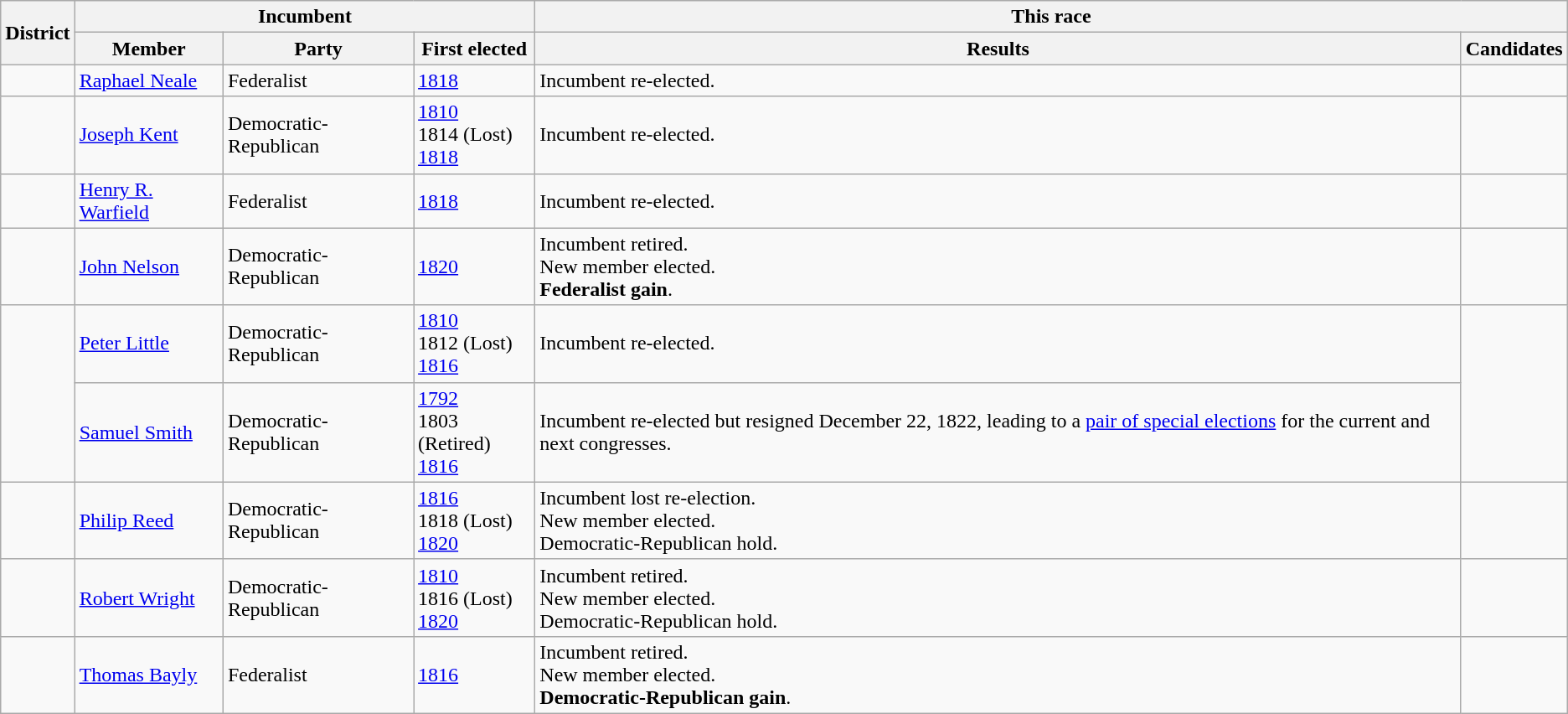<table class=wikitable>
<tr>
<th rowspan=2>District</th>
<th colspan=3>Incumbent</th>
<th colspan=2>This race</th>
</tr>
<tr>
<th>Member</th>
<th>Party</th>
<th>First elected</th>
<th>Results</th>
<th>Candidates</th>
</tr>
<tr>
<td></td>
<td><a href='#'>Raphael Neale</a></td>
<td>Federalist</td>
<td><a href='#'>1818</a></td>
<td>Incumbent re-elected.</td>
<td nowrap></td>
</tr>
<tr>
<td></td>
<td><a href='#'>Joseph Kent</a></td>
<td>Democratic-Republican</td>
<td><a href='#'>1810</a><br>1814 (Lost)<br><a href='#'>1818</a></td>
<td>Incumbent re-elected.</td>
<td nowrap></td>
</tr>
<tr>
<td></td>
<td><a href='#'>Henry R. Warfield</a></td>
<td>Federalist</td>
<td><a href='#'>1818</a></td>
<td>Incumbent re-elected.</td>
<td nowrap></td>
</tr>
<tr>
<td></td>
<td><a href='#'>John Nelson</a></td>
<td>Democratic-Republican</td>
<td><a href='#'>1820</a></td>
<td>Incumbent retired.<br>New member elected.<br><strong>Federalist gain</strong>.</td>
<td nowrap></td>
</tr>
<tr>
<td rowspan=2><br></td>
<td><a href='#'>Peter Little</a></td>
<td>Democratic-Republican</td>
<td><a href='#'>1810</a><br>1812 (Lost)<br><a href='#'>1816</a></td>
<td>Incumbent re-elected.</td>
<td rowspan=2 nowrap></td>
</tr>
<tr>
<td><a href='#'>Samuel Smith</a></td>
<td>Democratic-Republican</td>
<td><a href='#'>1792</a><br>1803 (Retired)<br><a href='#'>1816</a></td>
<td>Incumbent re-elected but resigned December 22, 1822, leading to a <a href='#'>pair of special elections</a> for the current and next congresses.</td>
</tr>
<tr>
<td></td>
<td><a href='#'>Philip Reed</a></td>
<td>Democratic-Republican</td>
<td><a href='#'>1816</a><br>1818 (Lost)<br><a href='#'>1820</a></td>
<td>Incumbent lost re-election.<br>New member elected.<br>Democratic-Republican hold.</td>
<td nowrap></td>
</tr>
<tr>
<td></td>
<td><a href='#'>Robert Wright</a></td>
<td>Democratic-Republican</td>
<td><a href='#'>1810</a><br>1816 (Lost)<br><a href='#'>1820</a></td>
<td>Incumbent retired.<br>New member elected.<br>Democratic-Republican hold.</td>
<td nowrap></td>
</tr>
<tr>
<td></td>
<td><a href='#'>Thomas Bayly</a></td>
<td>Federalist</td>
<td><a href='#'>1816</a></td>
<td>Incumbent retired.<br>New member elected.<br><strong>Democratic-Republican gain</strong>.</td>
<td nowrap></td>
</tr>
</table>
